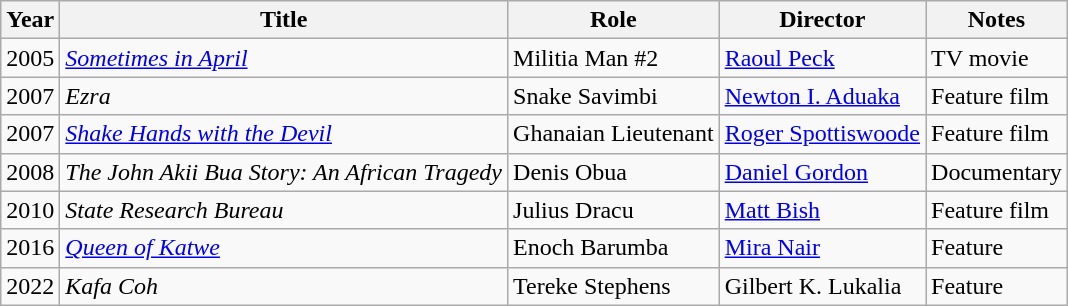<table class="wikitable">
<tr>
<th>Year</th>
<th>Title</th>
<th>Role</th>
<th>Director</th>
<th>Notes</th>
</tr>
<tr>
<td>2005</td>
<td><em><a href='#'>Sometimes in April</a></em></td>
<td>Militia Man #2</td>
<td><a href='#'>Raoul Peck</a></td>
<td>TV movie</td>
</tr>
<tr>
<td>2007</td>
<td><em>Ezra</em></td>
<td>Snake Savimbi</td>
<td><a href='#'>Newton I. Aduaka</a></td>
<td>Feature film</td>
</tr>
<tr>
<td>2007</td>
<td><em><a href='#'>Shake Hands with the Devil</a></em></td>
<td>Ghanaian Lieutenant</td>
<td><a href='#'>Roger Spottiswoode</a></td>
<td>Feature film</td>
</tr>
<tr>
<td>2008</td>
<td><em>The John Akii Bua Story: An African Tragedy</em></td>
<td>Denis Obua</td>
<td><a href='#'>Daniel Gordon</a></td>
<td>Documentary</td>
</tr>
<tr>
<td>2010</td>
<td><em>State Research Bureau</em></td>
<td>Julius Dracu</td>
<td><a href='#'>Matt Bish</a></td>
<td>Feature film</td>
</tr>
<tr>
<td>2016</td>
<td><em><a href='#'>Queen of Katwe</a></em></td>
<td>Enoch Barumba</td>
<td><a href='#'>Mira Nair</a></td>
<td>Feature</td>
</tr>
<tr>
<td>2022</td>
<td><em>Kafa Coh</em></td>
<td>Tereke Stephens</td>
<td>Gilbert K. Lukalia</td>
<td>Feature</td>
</tr>
</table>
